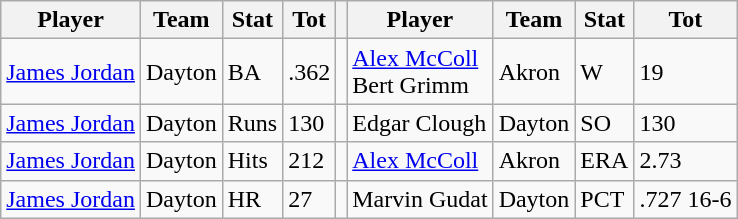<table class="wikitable">
<tr>
<th>Player</th>
<th>Team</th>
<th>Stat</th>
<th>Tot</th>
<th></th>
<th>Player</th>
<th>Team</th>
<th>Stat</th>
<th>Tot</th>
</tr>
<tr>
<td><a href='#'>James Jordan</a></td>
<td>Dayton</td>
<td>BA</td>
<td>.362</td>
<td></td>
<td><a href='#'>Alex McColl</a><br>Bert Grimm</td>
<td>Akron</td>
<td>W</td>
<td>19</td>
</tr>
<tr>
<td><a href='#'>James Jordan</a></td>
<td>Dayton</td>
<td>Runs</td>
<td>130</td>
<td></td>
<td>Edgar Clough</td>
<td>Dayton</td>
<td>SO</td>
<td>130</td>
</tr>
<tr>
<td><a href='#'>James Jordan</a></td>
<td>Dayton</td>
<td>Hits</td>
<td>212</td>
<td></td>
<td><a href='#'>Alex McColl</a></td>
<td>Akron</td>
<td>ERA</td>
<td>2.73</td>
</tr>
<tr>
<td><a href='#'>James Jordan</a></td>
<td>Dayton</td>
<td>HR</td>
<td>27</td>
<td></td>
<td>Marvin Gudat</td>
<td>Dayton</td>
<td>PCT</td>
<td>.727 16-6</td>
</tr>
</table>
